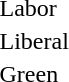<table style="margin-top:1em">
<tr>
<td> </td>
<td>Labor</td>
</tr>
<tr>
<td width=20 > </td>
<td>Liberal</td>
</tr>
<tr>
<td> </td>
<td>Green</td>
</tr>
</table>
